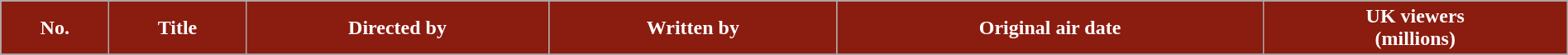<table class="wikitable plainrowheaders unsortable" style="width:100%;">
<tr>
<th scope="col" style="background:#8B1C10; color:white;">No.</th>
<th scope="col" style="background:#8B1C10; color:white;">Title</th>
<th scope="col" style="background:#8B1C10; color:white;">Directed by</th>
<th scope="col" style="background:#8B1C10; color:white;">Written by</th>
<th scope="col" style="background:#8B1C10; color:white;">Original air date</th>
<th scope="col" style="background:#8B1C10; color:white;">UK viewers<br>(millions)</th>
</tr>
<tr>
</tr>
</table>
